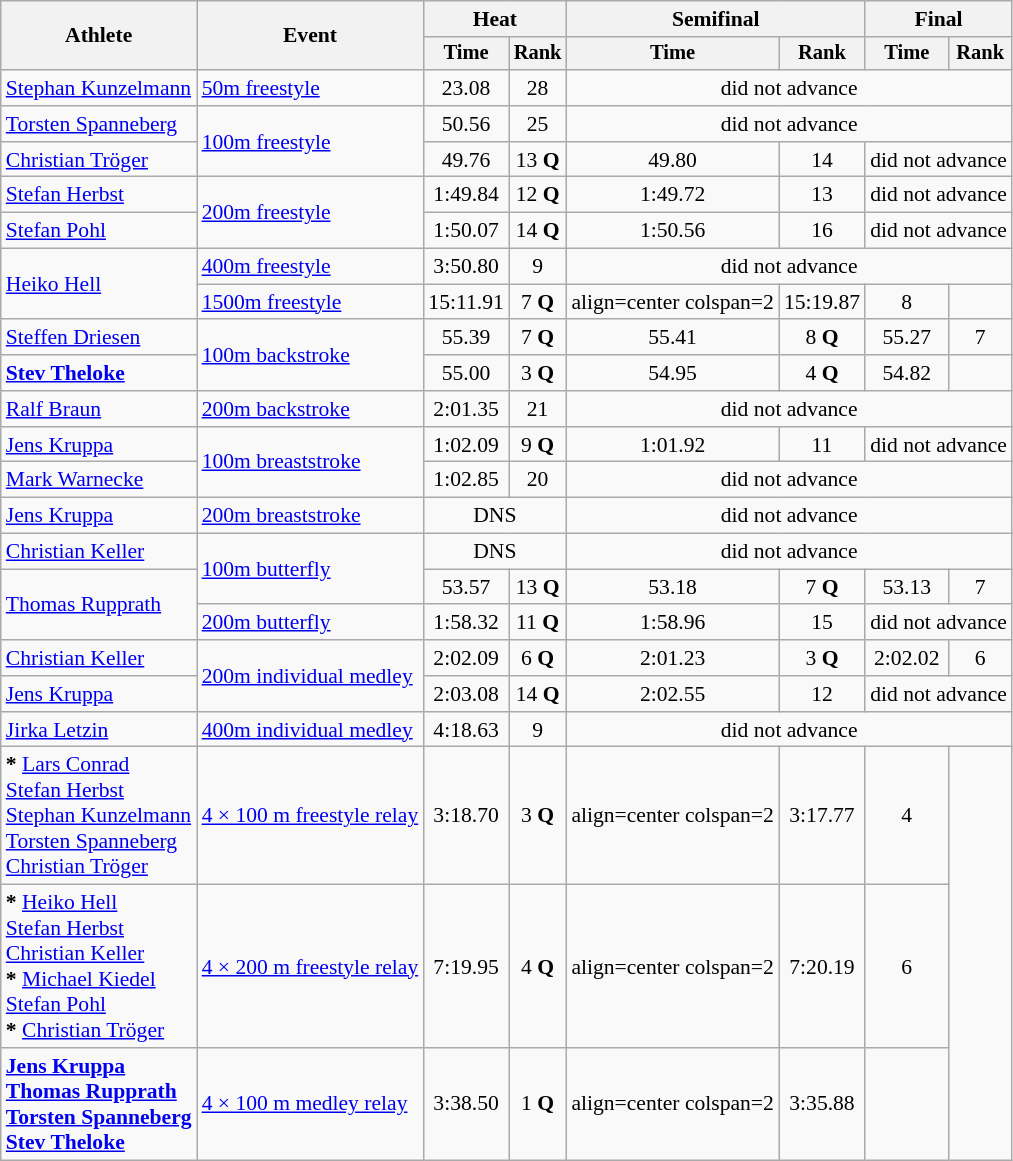<table class=wikitable style="font-size:90%">
<tr>
<th rowspan="2">Athlete</th>
<th rowspan="2">Event</th>
<th colspan="2">Heat</th>
<th colspan="2">Semifinal</th>
<th colspan="2">Final</th>
</tr>
<tr style="font-size:95%">
<th>Time</th>
<th>Rank</th>
<th>Time</th>
<th>Rank</th>
<th>Time</th>
<th>Rank</th>
</tr>
<tr>
<td align=left><a href='#'>Stephan Kunzelmann</a></td>
<td align=left><a href='#'>50m freestyle</a></td>
<td align=center>23.08</td>
<td align=center>28</td>
<td align=center colspan=4>did not advance</td>
</tr>
<tr>
<td align=left><a href='#'>Torsten Spanneberg</a></td>
<td align=left rowspan=2><a href='#'>100m freestyle</a></td>
<td align=center>50.56</td>
<td align=center>25</td>
<td align=center colspan=4>did not advance</td>
</tr>
<tr>
<td align=left><a href='#'>Christian Tröger</a></td>
<td align=center>49.76</td>
<td align=center>13 <strong>Q</strong></td>
<td align=center>49.80</td>
<td align=center>14</td>
<td align=center colspan=2>did not advance</td>
</tr>
<tr>
<td align=left><a href='#'>Stefan Herbst</a></td>
<td align=left rowspan=2><a href='#'>200m freestyle</a></td>
<td align=center>1:49.84</td>
<td align=center>12 <strong>Q</strong></td>
<td align=center>1:49.72</td>
<td align=center>13</td>
<td align=center colspan=2>did not advance</td>
</tr>
<tr>
<td align=left><a href='#'>Stefan Pohl</a></td>
<td align=center>1:50.07</td>
<td align=center>14 <strong>Q</strong></td>
<td align=center>1:50.56</td>
<td align=center>16</td>
<td align=center colspan=2>did not advance</td>
</tr>
<tr>
<td align=left rowspan=2><a href='#'>Heiko Hell</a></td>
<td align=left><a href='#'>400m freestyle</a></td>
<td align=center>3:50.80</td>
<td align=center>9</td>
<td align=center colspan=4>did not advance</td>
</tr>
<tr>
<td align=left><a href='#'>1500m freestyle</a></td>
<td align=center>15:11.91</td>
<td align=center>7 <strong>Q</strong></td>
<td>align=center colspan=2 </td>
<td align=center>15:19.87</td>
<td align=center>8</td>
</tr>
<tr>
<td align=left><a href='#'>Steffen Driesen</a></td>
<td align=left rowspan=2><a href='#'>100m backstroke</a></td>
<td align=center>55.39</td>
<td align=center>7 <strong>Q</strong></td>
<td align=center>55.41</td>
<td align=center>8 <strong>Q</strong></td>
<td align=center>55.27</td>
<td align=center>7</td>
</tr>
<tr>
<td align=left><strong><a href='#'>Stev Theloke</a></strong></td>
<td align=center>55.00</td>
<td align=center>3 <strong>Q</strong></td>
<td align=center>54.95</td>
<td align=center>4 <strong>Q</strong></td>
<td align=center>54.82</td>
<td align=center></td>
</tr>
<tr>
<td align=left><a href='#'>Ralf Braun</a></td>
<td align=left><a href='#'>200m backstroke</a></td>
<td align=center>2:01.35</td>
<td align=center>21</td>
<td align=center colspan=4>did not advance</td>
</tr>
<tr>
<td align=left><a href='#'>Jens Kruppa</a></td>
<td align=left rowspan=2><a href='#'>100m breaststroke</a></td>
<td align=center>1:02.09</td>
<td align=center>9 <strong>Q</strong></td>
<td align=center>1:01.92</td>
<td align=center>11</td>
<td align=center colspan=2>did not advance</td>
</tr>
<tr>
<td align=left><a href='#'>Mark Warnecke</a></td>
<td align=center>1:02.85</td>
<td align=center>20</td>
<td align=center colspan=4>did not advance</td>
</tr>
<tr>
<td align=left><a href='#'>Jens Kruppa</a></td>
<td align=left><a href='#'>200m breaststroke</a></td>
<td align=center colspan=2>DNS</td>
<td align=center colspan=4>did not advance</td>
</tr>
<tr>
<td align=left><a href='#'>Christian Keller</a></td>
<td align=left rowspan=2><a href='#'>100m butterfly</a></td>
<td align=center colspan=2>DNS</td>
<td align=center colspan=4>did not advance</td>
</tr>
<tr>
<td align=left rowspan=2><a href='#'>Thomas Rupprath</a></td>
<td align=center>53.57</td>
<td align=center>13 <strong>Q</strong></td>
<td align=center>53.18</td>
<td align=center>7 <strong>Q</strong></td>
<td align=center>53.13</td>
<td align=center>7</td>
</tr>
<tr>
<td align=left><a href='#'>200m butterfly</a></td>
<td align=center>1:58.32</td>
<td align=center>11 <strong>Q</strong></td>
<td align=center>1:58.96</td>
<td align=center>15</td>
<td align=center colspan=2>did not advance</td>
</tr>
<tr>
<td align=left><a href='#'>Christian Keller</a></td>
<td align=left rowspan=2><a href='#'>200m individual medley</a></td>
<td align=center>2:02.09</td>
<td align=center>6 <strong>Q</strong></td>
<td align=center>2:01.23</td>
<td align=center>3 <strong>Q</strong></td>
<td align=center>2:02.02</td>
<td align=center>6</td>
</tr>
<tr>
<td align=left><a href='#'>Jens Kruppa</a></td>
<td align=center>2:03.08</td>
<td align=center>14 <strong>Q</strong></td>
<td align=center>2:02.55</td>
<td align=center>12</td>
<td align=center colspan=2>did not advance</td>
</tr>
<tr>
<td align=left><a href='#'>Jirka Letzin</a></td>
<td align=left><a href='#'>400m individual medley</a></td>
<td align=center>4:18.63</td>
<td align=center>9</td>
<td align=center colspan=4>did not advance</td>
</tr>
<tr>
<td align=left><strong>*</strong> <a href='#'>Lars Conrad</a><br> <a href='#'>Stefan Herbst</a><br> <a href='#'>Stephan Kunzelmann</a><br> <a href='#'>Torsten Spanneberg</a><br> <a href='#'>Christian Tröger</a></td>
<td align=left><a href='#'>4 × 100 m freestyle relay</a></td>
<td align=center>3:18.70</td>
<td align=center>3 <strong>Q</strong></td>
<td>align=center colspan=2 </td>
<td align=center>3:17.77</td>
<td align=center>4</td>
</tr>
<tr>
<td align=left><strong>*</strong> <a href='#'>Heiko Hell</a><br> <a href='#'>Stefan Herbst</a><br> <a href='#'>Christian Keller</a><br> <strong>*</strong> <a href='#'>Michael Kiedel</a><br> <a href='#'>Stefan Pohl</a><br> <strong>*</strong> <a href='#'>Christian Tröger</a></td>
<td align=left><a href='#'>4 × 200 m freestyle relay</a></td>
<td align=center>7:19.95</td>
<td align=center>4 <strong>Q</strong></td>
<td>align=center colspan=2 </td>
<td align=center>7:20.19</td>
<td align=center>6</td>
</tr>
<tr>
<td align=left><strong><a href='#'>Jens Kruppa</a></strong><br> <strong><a href='#'>Thomas Rupprath</a></strong><br> <strong><a href='#'>Torsten Spanneberg</a></strong><br> <strong><a href='#'>Stev Theloke</a></strong></td>
<td align=left><a href='#'>4 × 100 m medley relay</a></td>
<td align=center>3:38.50</td>
<td align=center>1 <strong>Q</strong></td>
<td>align=center colspan=2 </td>
<td align=center>3:35.88</td>
<td align=center></td>
</tr>
</table>
